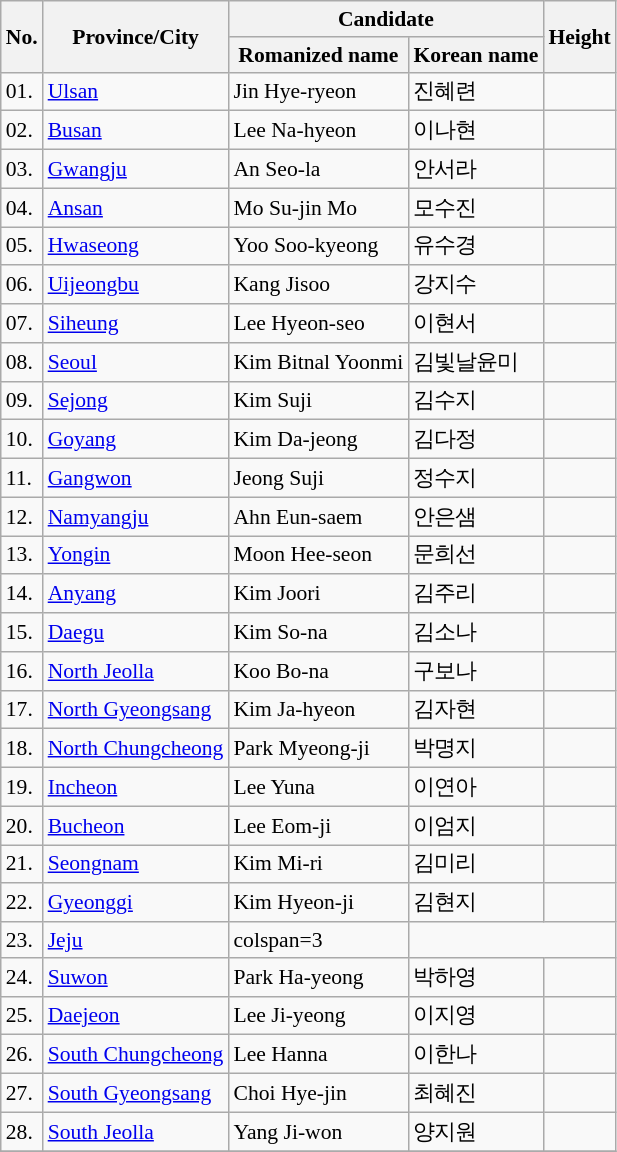<table class="wikitable" style="font-size: 90%;">
<tr>
<th rowspan=2>No.</th>
<th rowspan=2>Province/City</th>
<th colspan=2>Candidate</th>
<th rowspan=2>Height</th>
</tr>
<tr>
<th>Romanized name</th>
<th>Korean name</th>
</tr>
<tr>
<td>01.</td>
<td><a href='#'>Ulsan</a></td>
<td>Jin Hye-ryeon</td>
<td>진혜련</td>
<td></td>
</tr>
<tr>
<td>02.</td>
<td><a href='#'>Busan</a></td>
<td>Lee Na-hyeon</td>
<td>이나현</td>
<td></td>
</tr>
<tr>
<td>03.</td>
<td><a href='#'>Gwangju</a></td>
<td>An Seo-la</td>
<td>안서라</td>
<td></td>
</tr>
<tr>
<td>04.</td>
<td><a href='#'>Ansan</a></td>
<td>Mo Su-jin Mo</td>
<td>모수진</td>
<td></td>
</tr>
<tr>
<td>05.</td>
<td><a href='#'>Hwaseong</a></td>
<td>Yoo Soo-kyeong</td>
<td>유수경</td>
<td></td>
</tr>
<tr>
<td>06.</td>
<td><a href='#'>Uijeongbu</a></td>
<td>Kang Jisoo</td>
<td>강지수</td>
<td></td>
</tr>
<tr>
<td>07.</td>
<td><a href='#'>Siheung</a></td>
<td>Lee Hyeon-seo</td>
<td>이현서</td>
<td></td>
</tr>
<tr>
<td>08.</td>
<td><a href='#'>Seoul</a></td>
<td>Kim Bitnal Yoonmi</td>
<td>김빛날윤미</td>
<td></td>
</tr>
<tr>
<td>09.</td>
<td><a href='#'>Sejong</a></td>
<td>Kim Suji</td>
<td>김수지</td>
<td></td>
</tr>
<tr>
<td>10.</td>
<td><a href='#'>Goyang</a></td>
<td>Kim Da-jeong</td>
<td>김다정</td>
<td></td>
</tr>
<tr>
<td>11.</td>
<td><a href='#'>Gangwon</a></td>
<td>Jeong Suji</td>
<td>정수지</td>
<td></td>
</tr>
<tr>
<td>12.</td>
<td><a href='#'>Namyangju</a></td>
<td>Ahn Eun-saem</td>
<td>안은샘</td>
<td></td>
</tr>
<tr>
<td>13.</td>
<td><a href='#'>Yongin</a></td>
<td>Moon Hee-seon</td>
<td>문희선</td>
<td></td>
</tr>
<tr>
<td>14.</td>
<td><a href='#'>Anyang</a></td>
<td>Kim Joori</td>
<td>김주리</td>
<td></td>
</tr>
<tr>
<td>15.</td>
<td><a href='#'>Daegu</a></td>
<td>Kim So-na</td>
<td>김소나</td>
<td></td>
</tr>
<tr>
<td>16.</td>
<td><a href='#'>North Jeolla</a></td>
<td>Koo Bo-na</td>
<td>구보나</td>
<td></td>
</tr>
<tr>
<td>17.</td>
<td><a href='#'>North Gyeongsang</a></td>
<td>Kim Ja-hyeon</td>
<td>김자현</td>
<td></td>
</tr>
<tr>
<td>18.</td>
<td><a href='#'>North Chungcheong</a></td>
<td>Park Myeong-ji</td>
<td>박명지</td>
<td></td>
</tr>
<tr>
<td>19.</td>
<td><a href='#'>Incheon</a></td>
<td>Lee Yuna</td>
<td>이연아</td>
<td></td>
</tr>
<tr>
<td>20.</td>
<td><a href='#'>Bucheon</a></td>
<td>Lee Eom-ji</td>
<td>이엄지</td>
<td></td>
</tr>
<tr>
<td>21.</td>
<td><a href='#'>Seongnam</a></td>
<td>Kim Mi-ri</td>
<td>김미리</td>
<td></td>
</tr>
<tr>
<td>22.</td>
<td><a href='#'>Gyeonggi</a></td>
<td>Kim Hyeon-ji</td>
<td>김현지</td>
<td></td>
</tr>
<tr>
<td>23.</td>
<td><a href='#'>Jeju</a></td>
<td>colspan=3 </td>
</tr>
<tr>
<td>24.</td>
<td><a href='#'>Suwon</a></td>
<td>Park Ha-yeong</td>
<td>박하영</td>
<td></td>
</tr>
<tr>
<td>25.</td>
<td><a href='#'>Daejeon</a></td>
<td>Lee Ji-yeong</td>
<td>이지영</td>
<td></td>
</tr>
<tr>
<td>26.</td>
<td><a href='#'>South Chungcheong</a></td>
<td>Lee Hanna</td>
<td>이한나</td>
<td></td>
</tr>
<tr>
<td>27.</td>
<td><a href='#'>South Gyeongsang</a></td>
<td>Choi Hye-jin</td>
<td>최혜진</td>
<td></td>
</tr>
<tr>
<td>28.</td>
<td><a href='#'>South Jeolla</a></td>
<td>Yang Ji-won</td>
<td>양지원</td>
<td></td>
</tr>
<tr>
</tr>
</table>
